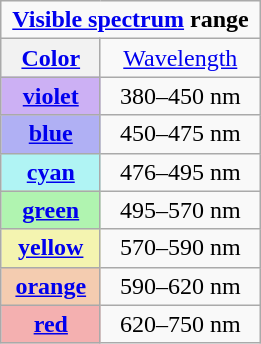<table class="wikitable" style="text-align:center; float:right; margin:10px">
<tr>
<td colspan="2" style="text-align:center;"><strong> <a href='#'>Visible spectrum</a> range </strong></td>
</tr>
<tr>
<th><a href='#'>Color</a></th>
<td><a href='#'>Wavelength</a></td>
</tr>
<tr>
<td style="background:#ccb0f4;"><strong><a href='#'>violet</a></strong></td>
<td>380–450 nm</td>
</tr>
<tr>
<td style="background:#b0b0f4;"><strong><a href='#'>blue</a></strong></td>
<td>450–475 nm</td>
</tr>
<tr>
<td style="background:#b0f4f4;"><strong><a href='#'>cyan</a></strong></td>
<td>476–495 nm</td>
</tr>
<tr>
<td style="background:#b0f4b0;"><strong><a href='#'>green</a></strong></td>
<td>495–570 nm</td>
</tr>
<tr>
<td style="background:#f4f4b0;"><strong><a href='#'>yellow</a></strong></td>
<td>570–590 nm</td>
</tr>
<tr>
<td style="background:#f4ccb0;"><strong><a href='#'>orange</a></strong></td>
<td>590–620 nm</td>
</tr>
<tr>
<td style="background:#f4b0b0;"><strong><a href='#'>red</a></strong></td>
<td>620–750 nm</td>
</tr>
</table>
